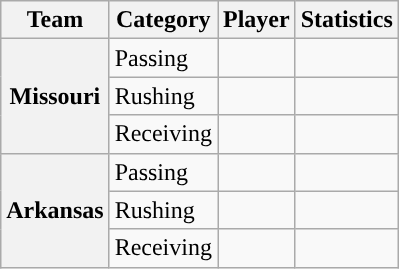<table class="wikitable" style="float:right">
<tr>
<th>Team</th>
<th>Category</th>
<th>Player</th>
<th>Statistics</th>
</tr>
<tr>
<th rowspan=3>Missouri</th>
<td>Passing</td>
<td></td>
<td></td>
</tr>
<tr>
<td>Rushing</td>
<td></td>
<td></td>
</tr>
<tr>
<td>Receiving</td>
<td></td>
<td></td>
</tr>
<tr>
<th rowspan=3>Arkansas</th>
<td>Passing</td>
<td></td>
<td></td>
</tr>
<tr>
<td>Rushing</td>
<td></td>
<td></td>
</tr>
<tr>
<td>Receiving</td>
<td></td>
<td></td>
</tr>
</table>
